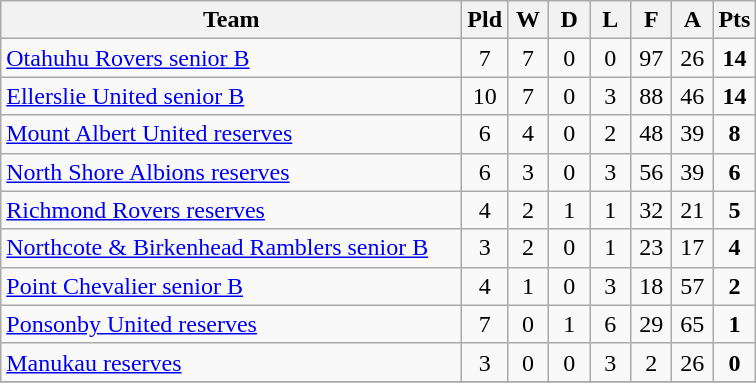<table class="wikitable" style="text-align:center;">
<tr>
<th width=300>Team</th>
<th width=20 abbr="Played">Pld</th>
<th width=20 abbr="Won">W</th>
<th width=20 abbr="Drawn">D</th>
<th width=20 abbr="Lost">L</th>
<th width=20 abbr="For">F</th>
<th width=20 abbr="Against">A</th>
<th width=20 abbr="Points">Pts</th>
</tr>
<tr>
<td style="text-align:left;"><a href='#'>Otahuhu Rovers senior B</a></td>
<td>7</td>
<td>7</td>
<td>0</td>
<td>0</td>
<td>97</td>
<td>26</td>
<td><strong>14</strong></td>
</tr>
<tr>
<td style="text-align:left;"><a href='#'>Ellerslie United senior B</a></td>
<td>10</td>
<td>7</td>
<td>0</td>
<td>3</td>
<td>88</td>
<td>46</td>
<td><strong>14</strong></td>
</tr>
<tr>
<td style="text-align:left;"><a href='#'>Mount Albert United reserves</a></td>
<td>6</td>
<td>4</td>
<td>0</td>
<td>2</td>
<td>48</td>
<td>39</td>
<td><strong>8</strong></td>
</tr>
<tr>
<td style="text-align:left;"><a href='#'>North Shore Albions reserves</a></td>
<td>6</td>
<td>3</td>
<td>0</td>
<td>3</td>
<td>56</td>
<td>39</td>
<td><strong>6</strong></td>
</tr>
<tr>
<td style="text-align:left;"><a href='#'>Richmond Rovers reserves</a></td>
<td>4</td>
<td>2</td>
<td>1</td>
<td>1</td>
<td>32</td>
<td>21</td>
<td><strong>5</strong></td>
</tr>
<tr>
<td style="text-align:left;"><a href='#'>Northcote & Birkenhead Ramblers senior B</a></td>
<td>3</td>
<td>2</td>
<td>0</td>
<td>1</td>
<td>23</td>
<td>17</td>
<td><strong>4</strong></td>
</tr>
<tr>
<td style="text-align:left;"><a href='#'>Point Chevalier senior B</a></td>
<td>4</td>
<td>1</td>
<td>0</td>
<td>3</td>
<td>18</td>
<td>57</td>
<td><strong>2</strong></td>
</tr>
<tr>
<td style="text-align:left;"><a href='#'>Ponsonby United reserves</a></td>
<td>7</td>
<td>0</td>
<td>1</td>
<td>6</td>
<td>29</td>
<td>65</td>
<td><strong>1</strong></td>
</tr>
<tr>
<td style="text-align:left;"><a href='#'>Manukau reserves</a></td>
<td>3</td>
<td>0</td>
<td>0</td>
<td>3</td>
<td>2</td>
<td>26</td>
<td><strong>0</strong></td>
</tr>
<tr>
</tr>
</table>
